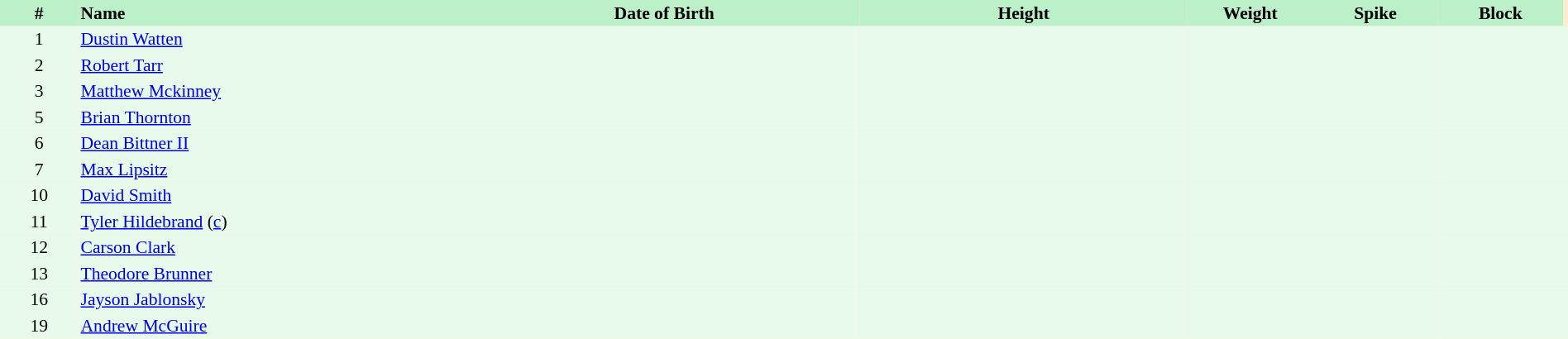<table border=0 cellpadding=2 cellspacing=0  |- bgcolor=#FFECCE style="text-align:center; font-size:90%;" width=100%>
<tr bgcolor=#BBF0C9>
<th width=5%>#</th>
<th width=25% align=left>Name</th>
<th width=25%>Date of Birth</th>
<th width=21%>Height</th>
<th width=8%>Weight</th>
<th width=8%>Spike</th>
<th width=8%>Block</th>
</tr>
<tr bgcolor=#E7FAEC>
<td>1</td>
<td align=left><a href='#'>Dustin Watten</a></td>
<td></td>
<td></td>
<td></td>
<td></td>
<td></td>
<td></td>
</tr>
<tr bgcolor=#E7FAEC>
<td>2</td>
<td align=left><a href='#'>Robert Tarr</a></td>
<td></td>
<td></td>
<td></td>
<td></td>
<td></td>
<td></td>
</tr>
<tr bgcolor=#E7FAEC>
<td>3</td>
<td align=left><a href='#'>Matthew Mckinney</a></td>
<td></td>
<td></td>
<td></td>
<td></td>
<td></td>
<td></td>
</tr>
<tr bgcolor=#E7FAEC>
<td>5</td>
<td align=left><a href='#'>Brian Thornton</a></td>
<td></td>
<td></td>
<td></td>
<td></td>
<td></td>
<td></td>
</tr>
<tr bgcolor=#E7FAEC>
<td>6</td>
<td align=left><a href='#'>Dean Bittner II</a></td>
<td></td>
<td></td>
<td></td>
<td></td>
<td></td>
<td></td>
</tr>
<tr bgcolor=#E7FAEC>
<td>7</td>
<td align=left><a href='#'>Max Lipsitz</a></td>
<td></td>
<td></td>
<td></td>
<td></td>
<td></td>
<td></td>
</tr>
<tr bgcolor=#E7FAEC>
<td>10</td>
<td align=left><a href='#'>David Smith</a></td>
<td></td>
<td></td>
<td></td>
<td></td>
<td></td>
<td></td>
</tr>
<tr bgcolor=#E7FAEC>
<td>11</td>
<td align=left><a href='#'>Tyler Hildebrand</a> (<a href='#'>c</a>)</td>
<td></td>
<td></td>
<td></td>
<td></td>
<td></td>
<td></td>
</tr>
<tr bgcolor=#E7FAEC>
<td>12</td>
<td align=left><a href='#'>Carson Clark</a></td>
<td></td>
<td></td>
<td></td>
<td></td>
<td></td>
<td></td>
</tr>
<tr bgcolor=#E7FAEC>
<td>13</td>
<td align=left><a href='#'>Theodore Brunner</a></td>
<td></td>
<td></td>
<td></td>
<td></td>
<td></td>
<td></td>
</tr>
<tr bgcolor=#E7FAEC>
<td>16</td>
<td align=left><a href='#'>Jayson Jablonsky</a></td>
<td></td>
<td></td>
<td></td>
<td></td>
<td></td>
<td></td>
</tr>
<tr bgcolor=#E7FAEC>
<td>19</td>
<td align=left><a href='#'>Andrew McGuire</a></td>
<td></td>
<td></td>
<td></td>
<td></td>
<td></td>
<td></td>
</tr>
</table>
